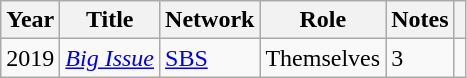<table class="wikitable plainrowheaders sortable">
<tr>
<th scope="col">Year</th>
<th scope="col">Title</th>
<th scope="col">Network</th>
<th scope="col">Role</th>
<th scope="col">Notes</th>
<th scope="col" class="unsortable"></th>
</tr>
<tr>
<td>2019</td>
<td><em><a href='#'>Big Issue</a></em></td>
<td><a href='#'>SBS</a></td>
<td>Themselves</td>
<td> 3</td>
<td></td>
</tr>
</table>
